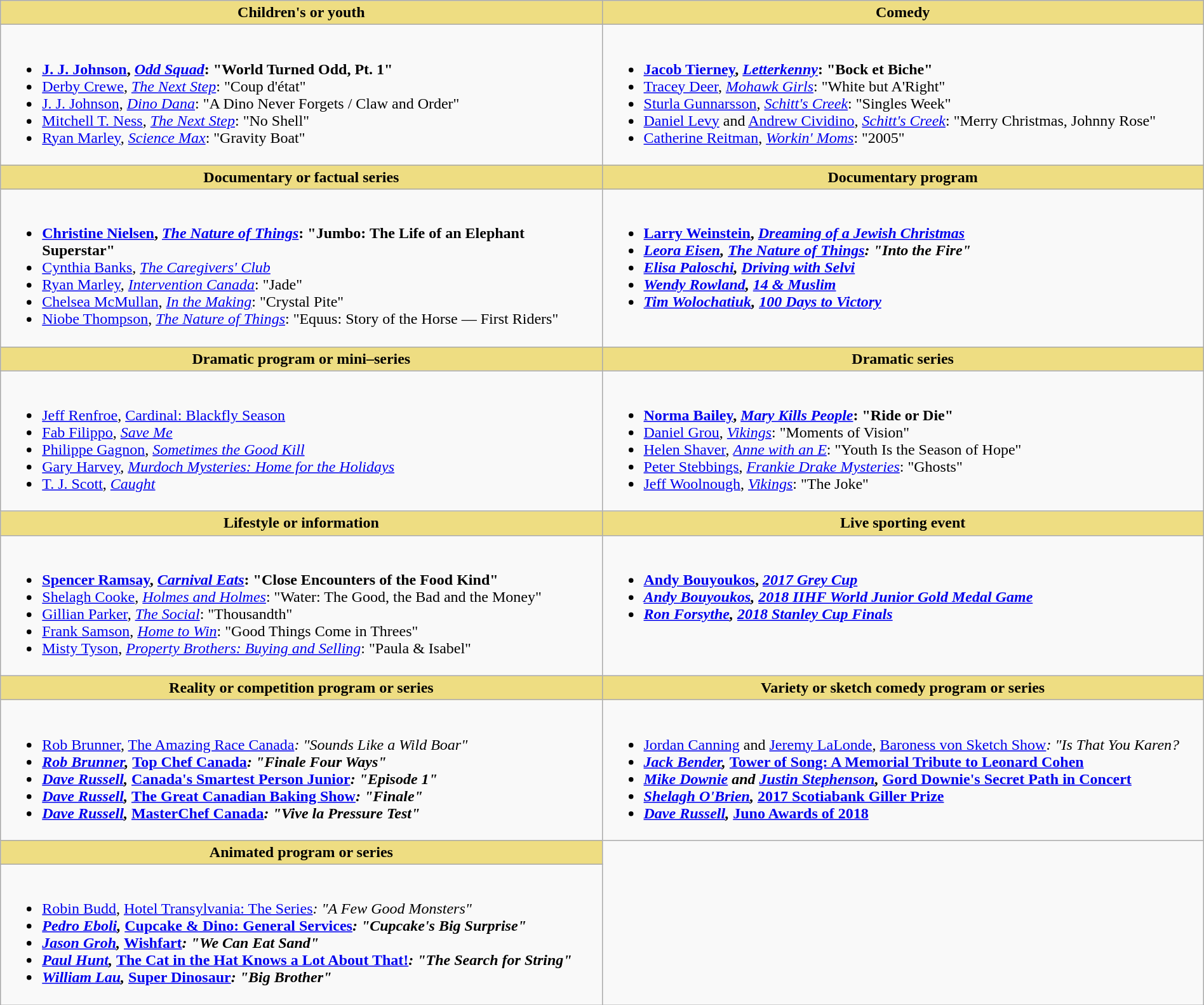<table class=wikitable width="100%">
<tr>
<th style="background:#EEDD82; width:50%">Children's or youth</th>
<th style="background:#EEDD82; width:50%">Comedy</th>
</tr>
<tr>
<td valign="top"><br><ul><li> <strong><a href='#'>J. J. Johnson</a>, <em><a href='#'>Odd Squad</a></em>: "World Turned Odd, Pt. 1"</strong></li><li><a href='#'>Derby Crewe</a>, <em><a href='#'>The Next Step</a></em>: "Coup d'état"</li><li><a href='#'>J. J. Johnson</a>, <em><a href='#'>Dino Dana</a></em>: "A Dino Never Forgets / Claw and Order"</li><li><a href='#'>Mitchell T. Ness</a>, <em><a href='#'>The Next Step</a></em>: "No Shell"</li><li><a href='#'>Ryan Marley</a>, <em><a href='#'>Science Max</a></em>: "Gravity Boat"</li></ul></td>
<td valign="top"><br><ul><li> <strong><a href='#'>Jacob Tierney</a>, <em><a href='#'>Letterkenny</a></em>: "Bock et Biche"</strong></li><li><a href='#'>Tracey Deer</a>, <em><a href='#'>Mohawk Girls</a></em>: "White but A'Right"</li><li><a href='#'>Sturla Gunnarsson</a>, <em><a href='#'>Schitt's Creek</a></em>: "Singles Week"</li><li><a href='#'>Daniel Levy</a> and <a href='#'>Andrew Cividino</a>, <em><a href='#'>Schitt's Creek</a></em>: "Merry Christmas, Johnny Rose"</li><li><a href='#'>Catherine Reitman</a>, <em><a href='#'>Workin' Moms</a></em>: "2005"</li></ul></td>
</tr>
<tr>
<th style="background:#EEDD82; width:50%">Documentary or factual series</th>
<th style="background:#EEDD82; width:50%">Documentary program</th>
</tr>
<tr>
<td valign="top"><br><ul><li> <strong><a href='#'>Christine Nielsen</a>, <em><a href='#'>The Nature of Things</a></em>: "Jumbo: The Life of an Elephant Superstar"</strong></li><li><a href='#'>Cynthia Banks</a>, <em><a href='#'>The Caregivers' Club</a></em></li><li><a href='#'>Ryan Marley</a>, <em><a href='#'>Intervention Canada</a></em>: "Jade"</li><li><a href='#'>Chelsea McMullan</a>, <em><a href='#'>In the Making</a></em>: "Crystal Pite"</li><li><a href='#'>Niobe Thompson</a>, <em><a href='#'>The Nature of Things</a></em>: "Equus: Story of the Horse — First Riders"</li></ul></td>
<td valign="top"><br><ul><li> <strong><a href='#'>Larry Weinstein</a>, <em><a href='#'>Dreaming of a Jewish Christmas</a><strong><em></li><li><a href='#'>Leora Eisen</a>, </em><a href='#'>The Nature of Things</a><em>: "Into the Fire"</li><li><a href='#'>Elisa Paloschi</a>, </em><a href='#'>Driving with Selvi</a><em></li><li><a href='#'>Wendy Rowland</a>, </em><a href='#'>14 & Muslim</a><em></li><li><a href='#'>Tim Wolochatiuk</a>, </em><a href='#'>100 Days to Victory</a><em></li></ul></td>
</tr>
<tr>
<th style="background:#EEDD82; width:50%">Dramatic program or mini–series</th>
<th style="background:#EEDD82; width:50%">Dramatic series</th>
</tr>
<tr>
<td valign="top"><br><ul><li> </strong><a href='#'>Jeff Renfroe</a>, </em><a href='#'>Cardinal: Blackfly Season</a></em></strong></li><li><a href='#'>Fab Filippo</a>, <em><a href='#'>Save Me</a></em></li><li><a href='#'>Philippe Gagnon</a>, <em><a href='#'>Sometimes the Good Kill</a></em></li><li><a href='#'>Gary Harvey</a>, <em><a href='#'>Murdoch Mysteries: Home for the Holidays</a></em></li><li><a href='#'>T. J. Scott</a>, <em><a href='#'>Caught</a></em></li></ul></td>
<td valign="top"><br><ul><li> <strong><a href='#'>Norma Bailey</a>, <em><a href='#'>Mary Kills People</a></em>: "Ride or Die"</strong></li><li><a href='#'>Daniel Grou</a>, <em><a href='#'>Vikings</a></em>: "Moments of Vision"</li><li><a href='#'>Helen Shaver</a>, <em><a href='#'>Anne with an E</a></em>: "Youth Is the Season of Hope"</li><li><a href='#'>Peter Stebbings</a>, <em><a href='#'>Frankie Drake Mysteries</a></em>: "Ghosts"</li><li><a href='#'>Jeff Woolnough</a>, <em><a href='#'>Vikings</a></em>: "The Joke"</li></ul></td>
</tr>
<tr>
<th style="background:#EEDD82; width:50%">Lifestyle or information</th>
<th style="background:#EEDD82; width:50%">Live sporting event</th>
</tr>
<tr>
<td valign="top"><br><ul><li> <strong><a href='#'>Spencer Ramsay</a>, <em><a href='#'>Carnival Eats</a></em>: "Close Encounters of the Food Kind"</strong></li><li><a href='#'>Shelagh Cooke</a>, <em><a href='#'>Holmes and Holmes</a></em>: "Water: The Good, the Bad and the Money"</li><li><a href='#'>Gillian Parker</a>, <em><a href='#'>The Social</a></em>: "Thousandth"</li><li><a href='#'>Frank Samson</a>, <em><a href='#'>Home to Win</a></em>: "Good Things Come in Threes"</li><li><a href='#'>Misty Tyson</a>, <em><a href='#'>Property Brothers: Buying and Selling</a></em>: "Paula & Isabel"</li></ul></td>
<td valign="top"><br><ul><li> <strong><a href='#'>Andy Bouyoukos</a>, <em><a href='#'>2017 Grey Cup</a><strong><em></li><li><a href='#'>Andy Bouyoukos</a>, </em><a href='#'>2018 IIHF World Junior Gold Medal Game</a><em></li><li><a href='#'>Ron Forsythe</a>, </em><a href='#'>2018 Stanley Cup Finals</a><em></li></ul></td>
</tr>
<tr>
<th style="background:#EEDD82; width:50%">Reality or competition program or series</th>
<th style="background:#EEDD82; width:50%">Variety or sketch comedy program or series</th>
</tr>
<tr>
<td valign="top"><br><ul><li> </strong><a href='#'>Rob Brunner</a>, </em><a href='#'>The Amazing Race Canada</a><em>: "Sounds Like a Wild Boar"<strong></li><li><a href='#'>Rob Brunner</a>, </em><a href='#'>Top Chef Canada</a><em>: "Finale Four Ways"</li><li><a href='#'>Dave Russell</a>, </em><a href='#'>Canada's Smartest Person Junior</a><em>: "Episode 1"</li><li><a href='#'>Dave Russell</a>, </em><a href='#'>The Great Canadian Baking Show</a><em>: "Finale"</li><li><a href='#'>Dave Russell</a>, </em><a href='#'>MasterChef Canada</a><em>: "Vive la Pressure Test"</li></ul></td>
<td valign="top"><br><ul><li> </strong><a href='#'>Jordan Canning</a> and <a href='#'>Jeremy LaLonde</a>, </em><a href='#'>Baroness von Sketch Show</a><em>: "Is That You Karen?<strong></li><li><a href='#'>Jack Bender</a>, </em><a href='#'>Tower of Song: A Memorial Tribute to Leonard Cohen</a><em></li><li><a href='#'>Mike Downie</a> and <a href='#'>Justin Stephenson</a>, </em><a href='#'>Gord Downie's Secret Path in Concert</a><em></li><li><a href='#'>Shelagh O'Brien</a>, </em><a href='#'>2017 Scotiabank Giller Prize</a><em></li><li><a href='#'>Dave Russell</a>, </em><a href='#'>Juno Awards of 2018</a><em></li></ul></td>
</tr>
<tr>
<th style="background:#EEDD82; width:50%">Animated program or series</th>
</tr>
<tr>
<td valign="top"><br><ul><li> </strong><a href='#'>Robin Budd</a>, </em><a href='#'>Hotel Transylvania: The Series</a><em>: "A Few Good Monsters"<strong></li><li><a href='#'>Pedro Eboli</a>, </em><a href='#'>Cupcake & Dino: General Services</a><em>: "Cupcake's Big Surprise"</li><li><a href='#'>Jason Groh</a>, </em><a href='#'>Wishfart</a><em>: "We Can Eat Sand"</li><li><a href='#'>Paul Hunt</a>, </em><a href='#'>The Cat in the Hat Knows a Lot About That!</a><em>: "The Search for String"</li><li><a href='#'>William Lau</a>, </em><a href='#'>Super Dinosaur</a><em>: "Big Brother"</li></ul></td>
</tr>
</table>
